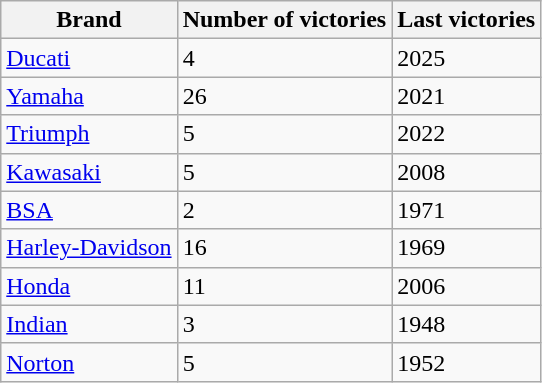<table class="wikitable sortable">
<tr>
<th>Brand</th>
<th>Number of victories</th>
<th>Last victories</th>
</tr>
<tr>
<td><a href='#'>Ducati</a></td>
<td>4</td>
<td>2025</td>
</tr>
<tr>
<td><a href='#'>Yamaha</a></td>
<td>26</td>
<td>2021</td>
</tr>
<tr>
<td><a href='#'>Triumph</a></td>
<td>5</td>
<td>2022</td>
</tr>
<tr>
<td><a href='#'>Kawasaki</a></td>
<td>5</td>
<td>2008</td>
</tr>
<tr>
<td><a href='#'>BSA</a></td>
<td>2</td>
<td>1971</td>
</tr>
<tr>
<td><a href='#'>Harley-Davidson</a></td>
<td>16</td>
<td>1969</td>
</tr>
<tr>
<td><a href='#'>Honda</a></td>
<td>11</td>
<td>2006</td>
</tr>
<tr>
<td><a href='#'>Indian</a></td>
<td>3</td>
<td>1948</td>
</tr>
<tr>
<td><a href='#'>Norton</a></td>
<td>5</td>
<td>1952</td>
</tr>
</table>
